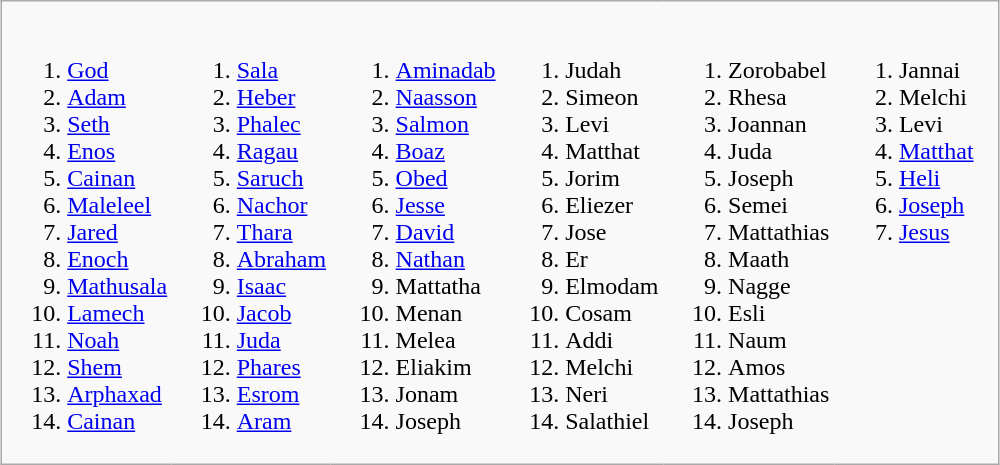<table class="wikitable" style="margin:1em auto 1em auto; page-break-inside:avoid">
<tr valign="top">
<td style="border:none;"><ol><br><li><a href='#'>God</a></li>
<li><a href='#'>Adam</a></li>
<li><a href='#'>Seth</a></li>
<li><a href='#'>Enos</a></li>
<li><a href='#'>Cainan</a></li>
<li><a href='#'>Maleleel</a></li>
<li><a href='#'>Jared</a></li>
<li><a href='#'>Enoch</a></li>
<li><a href='#'>Mathusala</a></li>
<li><a href='#'>Lamech</a></li>
<li><a href='#'>Noah</a></li>
<li><a href='#'>Shem</a></li>
<li><a href='#'>Arphaxad</a></li>
<li><a href='#'>Cainan</a></li>
</ol></td>
<td style="border:none"><ol><br><li><a href='#'>Sala</a></li>
<li><a href='#'>Heber</a></li>
<li><a href='#'>Phalec</a></li>
<li><a href='#'>Ragau</a></li>
<li><a href='#'>Saruch</a></li>
<li><a href='#'>Nachor</a></li>
<li><a href='#'>Thara</a></li>
<li><a href='#'>Abraham</a></li>
<li><a href='#'>Isaac</a></li>
<li><a href='#'>Jacob</a></li>
<li><a href='#'>Juda</a></li>
<li><a href='#'>Phares</a></li>
<li><a href='#'>Esrom</a></li>
<li><a href='#'>Aram</a></li>
</ol></td>
<td style="border:none;"><ol><br><li><a href='#'>Aminadab</a></li>
<li><a href='#'>Naasson</a></li>
<li><a href='#'>Salmon</a></li>
<li><a href='#'>Boaz</a></li>
<li><a href='#'>Obed</a></li>
<li><a href='#'>Jesse</a></li>
<li><a href='#'>David</a></li>
<li><a href='#'>Nathan</a></li>
<li>Mattatha</li>
<li>Menan</li>
<li>Melea</li>
<li>Eliakim</li>
<li>Jonam</li>
<li>Joseph</li>
</ol></td>
<td style="border:none;"><ol><br><li>Judah</li>
<li>Simeon</li>
<li>Levi</li>
<li>Matthat</li>
<li>Jorim</li>
<li>Eliezer</li>
<li>Jose</li>
<li>Er</li>
<li>Elmodam</li>
<li>Cosam</li>
<li>Addi</li>
<li>Melchi</li>
<li>Neri</li>
<li>Salathiel</li>
</ol></td>
<td style="border:none;"><ol><br><li>Zorobabel</li>
<li>Rhesa</li>
<li>Joannan</li>
<li>Juda</li>
<li>Joseph</li>
<li>Semei</li>
<li>Mattathias</li>
<li>Maath</li>
<li>Nagge</li>
<li>Esli</li>
<li>Naum</li>
<li>Amos</li>
<li>Mattathias</li>
<li>Joseph</li>
</ol></td>
<td style="border:none; padding-right:1em;"><ol><br><li>Jannai</li>
<li>Melchi</li>
<li>Levi</li>
<li><a href='#'>Matthat</a></li>
<li><a href='#'>Heli</a></li>
<li><a href='#'>Joseph</a></li>
<li><a href='#'>Jesus</a></li>
</ol></td>
</tr>
</table>
